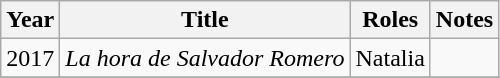<table class="wikitable sortable">
<tr>
<th>Year</th>
<th>Title</th>
<th>Roles</th>
<th>Notes</th>
</tr>
<tr>
<td>2017</td>
<td><em>La hora de Salvador Romero</em></td>
<td>Natalia</td>
<td></td>
</tr>
<tr>
</tr>
</table>
